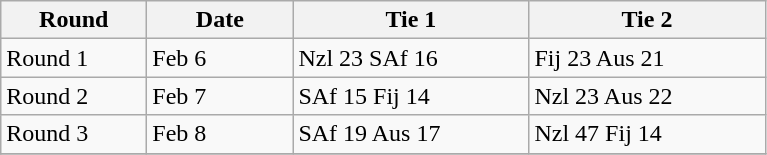<table class="wikitable" style="font-size: 100%">
<tr>
<th width=90>Round</th>
<th width=90>Date</th>
<th width=150>Tie 1</th>
<th width=150>Tie 2</th>
</tr>
<tr>
<td>Round 1</td>
<td>Feb 6</td>
<td>Nzl 23 SAf 16</td>
<td>Fij 23 Aus 21</td>
</tr>
<tr>
<td>Round 2</td>
<td>Feb 7</td>
<td>SAf 15 Fij 14</td>
<td>Nzl 23 Aus 22</td>
</tr>
<tr>
<td>Round 3</td>
<td>Feb 8</td>
<td>SAf 19 Aus 17</td>
<td>Nzl 47 Fij 14</td>
</tr>
<tr>
</tr>
</table>
